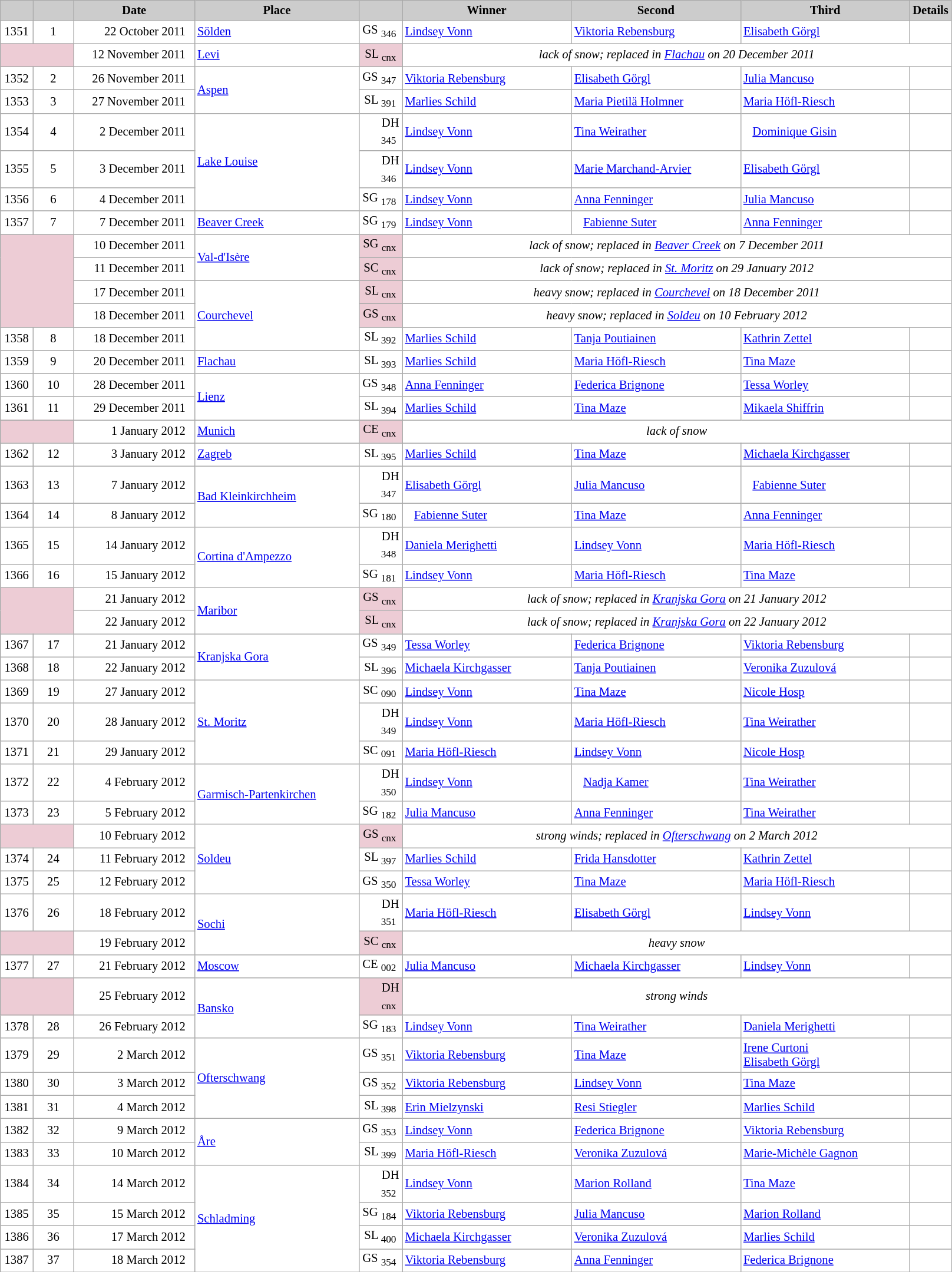<table class="wikitable plainrowheaders" style="background:#fff; font-size:86%; line-height:16px; border:grey solid 1px; border-collapse:collapse;">
<tr style="background:#ccc; text-align:center;">
<td align="center" width="30"></td>
<td align="center" width="40"></td>
<td align="center" width="130"><strong>Date</strong></td>
<td align="center" width="180"><strong>Place</strong></td>
<td align="center" width="42"></td>
<td align="center" width="185"><strong>Winner</strong></td>
<td align="center" width="185"><strong>Second</strong></td>
<td align="center" width="185"><strong>Third</strong></td>
<td align="center" width="10"><strong>Details</strong></td>
</tr>
<tr>
<td align=center>1351</td>
<td align=center>1</td>
<td align=right>22 October 2011  </td>
<td> <a href='#'>Sölden</a></td>
<td align=right>GS <sub>346</sub> </td>
<td> <a href='#'>Lindsey Vonn</a></td>
<td> <a href='#'>Viktoria Rebensburg</a></td>
<td> <a href='#'>Elisabeth Görgl</a></td>
<td></td>
</tr>
<tr>
<td colspan=2 bgcolor="EDCCD5"></td>
<td align=right>12 November 2011  </td>
<td> <a href='#'>Levi</a></td>
<td align=right bgcolor="EDCCD5">SL <sub>cnx</sub> </td>
<td colspan=4 align=center><em>lack of snow; replaced in <a href='#'>Flachau</a> on 20 December 2011</em></td>
</tr>
<tr>
<td align=center>1352</td>
<td align=center>2</td>
<td align=right>26 November 2011  </td>
<td rowspan=2> <a href='#'>Aspen</a></td>
<td align=right>GS <sub>347</sub> </td>
<td> <a href='#'>Viktoria Rebensburg</a></td>
<td> <a href='#'>Elisabeth Görgl</a></td>
<td> <a href='#'>Julia Mancuso</a></td>
<td></td>
</tr>
<tr>
<td align=center>1353</td>
<td align=center>3</td>
<td align=right>27 November 2011  </td>
<td align=right>SL <sub>391</sub> </td>
<td> <a href='#'>Marlies Schild</a></td>
<td> <a href='#'>Maria Pietilä Holmner</a></td>
<td> <a href='#'>Maria Höfl-Riesch</a></td>
<td></td>
</tr>
<tr>
<td align=center>1354</td>
<td align=center>4</td>
<td align=right>2 December 2011  </td>
<td rowspan=3> <a href='#'>Lake Louise</a></td>
<td align=right>DH <sub>345</sub> </td>
<td> <a href='#'>Lindsey Vonn</a></td>
<td> <a href='#'>Tina Weirather</a></td>
<td>   <a href='#'>Dominique Gisin</a></td>
<td></td>
</tr>
<tr>
<td align=center>1355</td>
<td align=center>5</td>
<td align=right>3 December 2011  </td>
<td align=right>DH <sub>346</sub> </td>
<td> <a href='#'>Lindsey Vonn</a></td>
<td> <a href='#'>Marie Marchand-Arvier</a></td>
<td> <a href='#'>Elisabeth Görgl</a></td>
<td></td>
</tr>
<tr>
<td align=center>1356</td>
<td align=center>6</td>
<td align=right>4 December 2011  </td>
<td align=right>SG <sub>178</sub> </td>
<td> <a href='#'>Lindsey Vonn</a></td>
<td> <a href='#'>Anna Fenninger</a></td>
<td> <a href='#'>Julia Mancuso</a></td>
<td></td>
</tr>
<tr>
<td align=center>1357</td>
<td align=center>7</td>
<td align=right><small></small>7 December 2011  </td>
<td> <a href='#'>Beaver Creek</a></td>
<td align=right>SG <sub>179</sub> </td>
<td> <a href='#'>Lindsey Vonn</a></td>
<td>   <a href='#'>Fabienne Suter</a></td>
<td> <a href='#'>Anna Fenninger</a></td>
<td></td>
</tr>
<tr>
<td colspan=2 rowspan=4 bgcolor="EDCCD5"></td>
<td align=right>10 December 2011  </td>
<td rowspan=2> <a href='#'>Val-d'Isère</a></td>
<td align=right bgcolor="EDCCD5">SG <sub>cnx</sub> </td>
<td colspan=4 align=center><em>lack of snow; replaced in <a href='#'>Beaver Creek</a> on 7 December 2011</em></td>
</tr>
<tr>
<td align=right>11 December 2011  </td>
<td align=right bgcolor="EDCCD5">SC <sub>cnx</sub> </td>
<td colspan=4 align=center><em>lack of snow; replaced in <a href='#'>St. Moritz</a> on 29 January 2012</em></td>
</tr>
<tr>
<td align=right>17 December 2011  </td>
<td rowspan=3> <a href='#'>Courchevel</a></td>
<td align=right bgcolor="EDCCD5">SL <sub>cnx</sub> </td>
<td colspan=4 align=center><em>heavy snow; replaced in <a href='#'>Courchevel</a> on 18 December 2011</em></td>
</tr>
<tr>
<td align=right>18 December 2011  </td>
<td align=right bgcolor="EDCCD5">GS <sub>cnx</sub> </td>
<td colspan=4 align=center><em>heavy snow; replaced in <a href='#'>Soldeu</a> on 10 February 2012</em></td>
</tr>
<tr>
<td align=center>1358</td>
<td align=center>8</td>
<td align=right><small></small>18 December 2011  </td>
<td align=right>SL <sub>392</sub> </td>
<td> <a href='#'>Marlies Schild</a></td>
<td> <a href='#'>Tanja Poutiainen</a></td>
<td> <a href='#'>Kathrin Zettel</a></td>
<td></td>
</tr>
<tr>
<td align=center>1359</td>
<td align=center>9</td>
<td align=right><small></small>20 December 2011  </td>
<td> <a href='#'>Flachau</a></td>
<td align=right>SL <sub>393</sub> </td>
<td> <a href='#'>Marlies Schild</a></td>
<td> <a href='#'>Maria Höfl-Riesch</a></td>
<td> <a href='#'>Tina Maze</a></td>
<td></td>
</tr>
<tr>
<td align=center>1360</td>
<td align=center>10</td>
<td align=right>28 December 2011  </td>
<td rowspan=2> <a href='#'>Lienz</a></td>
<td align=right>GS <sub>348</sub> </td>
<td> <a href='#'>Anna Fenninger</a></td>
<td> <a href='#'>Federica Brignone</a></td>
<td> <a href='#'>Tessa Worley</a></td>
<td></td>
</tr>
<tr>
<td align=center>1361</td>
<td align=center>11</td>
<td align=right>29 December 2011  </td>
<td align=right>SL <sub>394</sub> </td>
<td> <a href='#'>Marlies Schild</a></td>
<td> <a href='#'>Tina Maze</a></td>
<td> <a href='#'>Mikaela Shiffrin</a></td>
<td></td>
</tr>
<tr>
<td colspan=2 bgcolor="EDCCD5"></td>
<td align=right>1 January 2012  </td>
<td> <a href='#'>Munich</a></td>
<td align=right bgcolor="EDCCD5">CE <sub>cnx</sub> </td>
<td colspan=4 align=center><em>lack of snow</em></td>
</tr>
<tr>
<td align=center>1362</td>
<td align=center>12</td>
<td align=right>3 January 2012  </td>
<td> <a href='#'>Zagreb</a></td>
<td align=right>SL <sub>395</sub> </td>
<td> <a href='#'>Marlies Schild</a></td>
<td> <a href='#'>Tina Maze</a></td>
<td> <a href='#'>Michaela Kirchgasser</a></td>
<td></td>
</tr>
<tr>
<td align=center>1363</td>
<td align=center>13</td>
<td align=right>7 January 2012  </td>
<td rowspan=2> <a href='#'>Bad Kleinkirchheim</a></td>
<td align=right>DH <sub>347</sub> </td>
<td> <a href='#'>Elisabeth Görgl</a></td>
<td> <a href='#'>Julia Mancuso</a></td>
<td>   <a href='#'>Fabienne Suter</a></td>
<td></td>
</tr>
<tr>
<td align=center>1364</td>
<td align=center>14</td>
<td align=right>8 January 2012  </td>
<td align=right>SG <sub>180</sub> </td>
<td>   <a href='#'>Fabienne Suter</a></td>
<td> <a href='#'>Tina Maze</a></td>
<td> <a href='#'>Anna Fenninger</a></td>
<td></td>
</tr>
<tr>
<td align=center>1365</td>
<td align=center>15</td>
<td align=right>14 January 2012  </td>
<td rowspan=2> <a href='#'>Cortina d'Ampezzo</a></td>
<td align=right>DH <sub>348</sub> </td>
<td> <a href='#'>Daniela Merighetti</a></td>
<td> <a href='#'>Lindsey Vonn</a></td>
<td> <a href='#'>Maria Höfl-Riesch</a></td>
<td></td>
</tr>
<tr>
<td align=center>1366</td>
<td align=center>16</td>
<td align=right>15 January 2012  </td>
<td align=right>SG <sub>181</sub> </td>
<td> <a href='#'>Lindsey Vonn</a></td>
<td> <a href='#'>Maria Höfl-Riesch</a></td>
<td> <a href='#'>Tina Maze</a></td>
<td></td>
</tr>
<tr>
<td colspan=2 rowspan=2 bgcolor="EDCCD5"></td>
<td align=right>21 January 2012  </td>
<td rowspan=2> <a href='#'>Maribor</a></td>
<td align=right bgcolor="EDCCD5">GS <sub>cnx</sub> </td>
<td colspan=4 align=center><em>lack of snow; replaced in <a href='#'>Kranjska Gora</a> on 21 January 2012</em></td>
</tr>
<tr>
<td align=right>22 January 2012  </td>
<td align=right bgcolor="EDCCD5">SL <sub>cnx</sub> </td>
<td colspan=4 align=center><em>lack of snow; replaced in <a href='#'>Kranjska Gora</a> on 22 January 2012</em></td>
</tr>
<tr>
<td align=center>1367</td>
<td align=center>17</td>
<td align=right><small></small>21 January 2012  </td>
<td rowspan=2> <a href='#'>Kranjska Gora</a></td>
<td align=right>GS <sub>349</sub> </td>
<td> <a href='#'>Tessa Worley</a></td>
<td> <a href='#'>Federica Brignone</a></td>
<td> <a href='#'>Viktoria Rebensburg</a></td>
<td></td>
</tr>
<tr>
<td align=center>1368</td>
<td align=center>18</td>
<td align=right><small></small>22 January 2012  </td>
<td align=right>SL <sub>396</sub> </td>
<td> <a href='#'>Michaela Kirchgasser</a></td>
<td> <a href='#'>Tanja Poutiainen</a></td>
<td> <a href='#'>Veronika Zuzulová</a></td>
<td></td>
</tr>
<tr>
<td align=center>1369</td>
<td align=center>19</td>
<td align=right>27 January 2012  </td>
<td rowspan=3> <a href='#'>St. Moritz</a></td>
<td align=right>SC <sub>090</sub> </td>
<td> <a href='#'>Lindsey Vonn</a></td>
<td> <a href='#'>Tina Maze</a></td>
<td> <a href='#'>Nicole Hosp</a></td>
<td></td>
</tr>
<tr>
<td align=center>1370</td>
<td align=center>20</td>
<td align=right>28 January 2012  </td>
<td align=right>DH <sub>349</sub> </td>
<td> <a href='#'>Lindsey Vonn</a></td>
<td> <a href='#'>Maria Höfl-Riesch</a></td>
<td> <a href='#'>Tina Weirather</a></td>
<td></td>
</tr>
<tr>
<td align=center>1371</td>
<td align=center>21</td>
<td align=right><small></small>29 January 2012  </td>
<td align=right>SC <sub>091</sub> </td>
<td> <a href='#'>Maria Höfl-Riesch</a></td>
<td> <a href='#'>Lindsey Vonn</a></td>
<td> <a href='#'>Nicole Hosp</a></td>
<td></td>
</tr>
<tr>
<td align=center>1372</td>
<td align=center>22</td>
<td align=right>4 February 2012  </td>
<td rowspan=2> <a href='#'>Garmisch-Partenkirchen</a></td>
<td align=right>DH <sub>350</sub> </td>
<td> <a href='#'>Lindsey Vonn</a></td>
<td>   <a href='#'>Nadja Kamer</a></td>
<td> <a href='#'>Tina Weirather</a></td>
<td></td>
</tr>
<tr>
<td align=center>1373</td>
<td align=center>23</td>
<td align=right>5 February 2012  </td>
<td align=right>SG <sub>182</sub> </td>
<td> <a href='#'>Julia Mancuso</a></td>
<td> <a href='#'>Anna Fenninger</a></td>
<td> <a href='#'>Tina Weirather</a></td>
<td></td>
</tr>
<tr>
<td colspan=2 bgcolor="EDCCD5"></td>
<td align=right><small></small>10 February 2012  </td>
<td rowspan=3> <a href='#'>Soldeu</a></td>
<td align=right bgcolor="EDCCD5">GS <sub>cnx</sub> </td>
<td colspan=4 align=center><em>strong winds; replaced in <a href='#'>Ofterschwang</a> on 2 March 2012</em></td>
</tr>
<tr>
<td align=center>1374</td>
<td align=center>24</td>
<td align=right> 11 February 2012  </td>
<td align=right>SL <sub>397</sub> </td>
<td> <a href='#'>Marlies Schild</a></td>
<td> <a href='#'>Frida Hansdotter</a></td>
<td> <a href='#'>Kathrin Zettel</a></td>
<td></td>
</tr>
<tr>
<td align=center>1375</td>
<td align=center>25</td>
<td align=right>12 February 2012  </td>
<td align=right>GS <sub>350</sub> </td>
<td> <a href='#'>Tessa Worley</a></td>
<td> <a href='#'>Tina Maze</a></td>
<td> <a href='#'>Maria Höfl-Riesch</a></td>
<td></td>
</tr>
<tr>
<td align=center>1376</td>
<td align=center>26</td>
<td align=right>18 February 2012  </td>
<td rowspan=2> <a href='#'>Sochi</a></td>
<td align=right>DH <sub>351</sub> </td>
<td> <a href='#'>Maria Höfl-Riesch</a></td>
<td> <a href='#'>Elisabeth Görgl</a></td>
<td> <a href='#'>Lindsey Vonn</a></td>
<td></td>
</tr>
<tr>
<td colspan=2 bgcolor="EDCCD5"></td>
<td align=right>19 February 2012  </td>
<td align=right bgcolor="EDCCD5">SC <sub>cnx</sub> </td>
<td colspan=4 align=center><em>heavy snow</em></td>
</tr>
<tr>
<td align=center>1377</td>
<td align=center>27</td>
<td align=right>21 February 2012  </td>
<td> <a href='#'>Moscow</a></td>
<td align=right>CE <sub>002</sub> </td>
<td> <a href='#'>Julia Mancuso</a></td>
<td> <a href='#'>Michaela Kirchgasser</a></td>
<td> <a href='#'>Lindsey Vonn</a></td>
<td></td>
</tr>
<tr>
<td colspan=2 bgcolor="EDCCD5"></td>
<td align=right>25 February 2012  </td>
<td rowspan=2> <a href='#'>Bansko</a></td>
<td align=right bgcolor="EDCCD5">DH <sub>cnx</sub> </td>
<td colspan=4 align=center><em>strong winds</em></td>
</tr>
<tr>
<td align=center>1378</td>
<td align=center>28</td>
<td align=right>26 February 2012  </td>
<td align=right>SG <sub>183</sub> </td>
<td> <a href='#'>Lindsey Vonn</a></td>
<td> <a href='#'>Tina Weirather</a></td>
<td> <a href='#'>Daniela Merighetti</a></td>
<td></td>
</tr>
<tr>
<td align=center>1379</td>
<td align=center>29</td>
<td align=right><small></small>2 March 2012  </td>
<td rowspan=3> <a href='#'>Ofterschwang</a></td>
<td align=right>GS <sub>351</sub> </td>
<td> <a href='#'>Viktoria Rebensburg</a></td>
<td> <a href='#'>Tina Maze</a></td>
<td> <a href='#'>Irene Curtoni</a><br> <a href='#'>Elisabeth Görgl</a></td>
<td></td>
</tr>
<tr>
<td align=center>1380</td>
<td align=center>30</td>
<td align=right>3 March 2012  </td>
<td align=right>GS <sub>352</sub> </td>
<td> <a href='#'>Viktoria Rebensburg</a></td>
<td> <a href='#'>Lindsey Vonn</a></td>
<td> <a href='#'>Tina Maze</a></td>
<td></td>
</tr>
<tr>
<td align=center>1381</td>
<td align=center>31</td>
<td align=right>4 March 2012  </td>
<td align=right>SL <sub>398</sub> </td>
<td> <a href='#'>Erin Mielzynski</a></td>
<td> <a href='#'>Resi Stiegler</a></td>
<td> <a href='#'>Marlies Schild</a></td>
<td></td>
</tr>
<tr>
<td align=center>1382</td>
<td align=center>32</td>
<td align=right>9 March 2012  </td>
<td rowspan=2> <a href='#'>Åre</a></td>
<td align=right>GS <sub>353</sub> </td>
<td> <a href='#'>Lindsey Vonn</a></td>
<td> <a href='#'>Federica Brignone</a></td>
<td> <a href='#'>Viktoria Rebensburg</a></td>
<td></td>
</tr>
<tr>
<td align=center>1383</td>
<td align=center>33</td>
<td align=right>10 March 2012  </td>
<td align=right>SL <sub>399</sub> </td>
<td> <a href='#'>Maria Höfl-Riesch</a></td>
<td> <a href='#'>Veronika Zuzulová</a></td>
<td> <a href='#'>Marie-Michèle Gagnon</a></td>
<td></td>
</tr>
<tr>
<td align=center>1384</td>
<td align=center>34</td>
<td align=right>14 March 2012  </td>
<td rowspan=4> <a href='#'>Schladming</a></td>
<td align=right>DH <sub>352</sub> </td>
<td> <a href='#'>Lindsey Vonn</a></td>
<td> <a href='#'>Marion Rolland</a></td>
<td> <a href='#'>Tina Maze</a></td>
<td></td>
</tr>
<tr>
<td align=center>1385</td>
<td align=center>35</td>
<td align=right>15 March 2012  </td>
<td align=right>SG <sub>184</sub> </td>
<td> <a href='#'>Viktoria Rebensburg</a></td>
<td> <a href='#'>Julia Mancuso</a></td>
<td> <a href='#'>Marion Rolland</a></td>
<td></td>
</tr>
<tr>
<td align=center>1386</td>
<td align=center>36</td>
<td align=right>17 March 2012  </td>
<td align=right>SL <sub>400</sub> </td>
<td> <a href='#'>Michaela Kirchgasser</a></td>
<td> <a href='#'>Veronika Zuzulová</a></td>
<td> <a href='#'>Marlies Schild</a></td>
<td></td>
</tr>
<tr>
<td align=center>1387</td>
<td align=center>37</td>
<td align=right>18 March 2012  </td>
<td align=right>GS <sub>354</sub> </td>
<td> <a href='#'>Viktoria Rebensburg</a></td>
<td> <a href='#'>Anna Fenninger</a></td>
<td> <a href='#'>Federica Brignone</a></td>
<td></td>
</tr>
</table>
